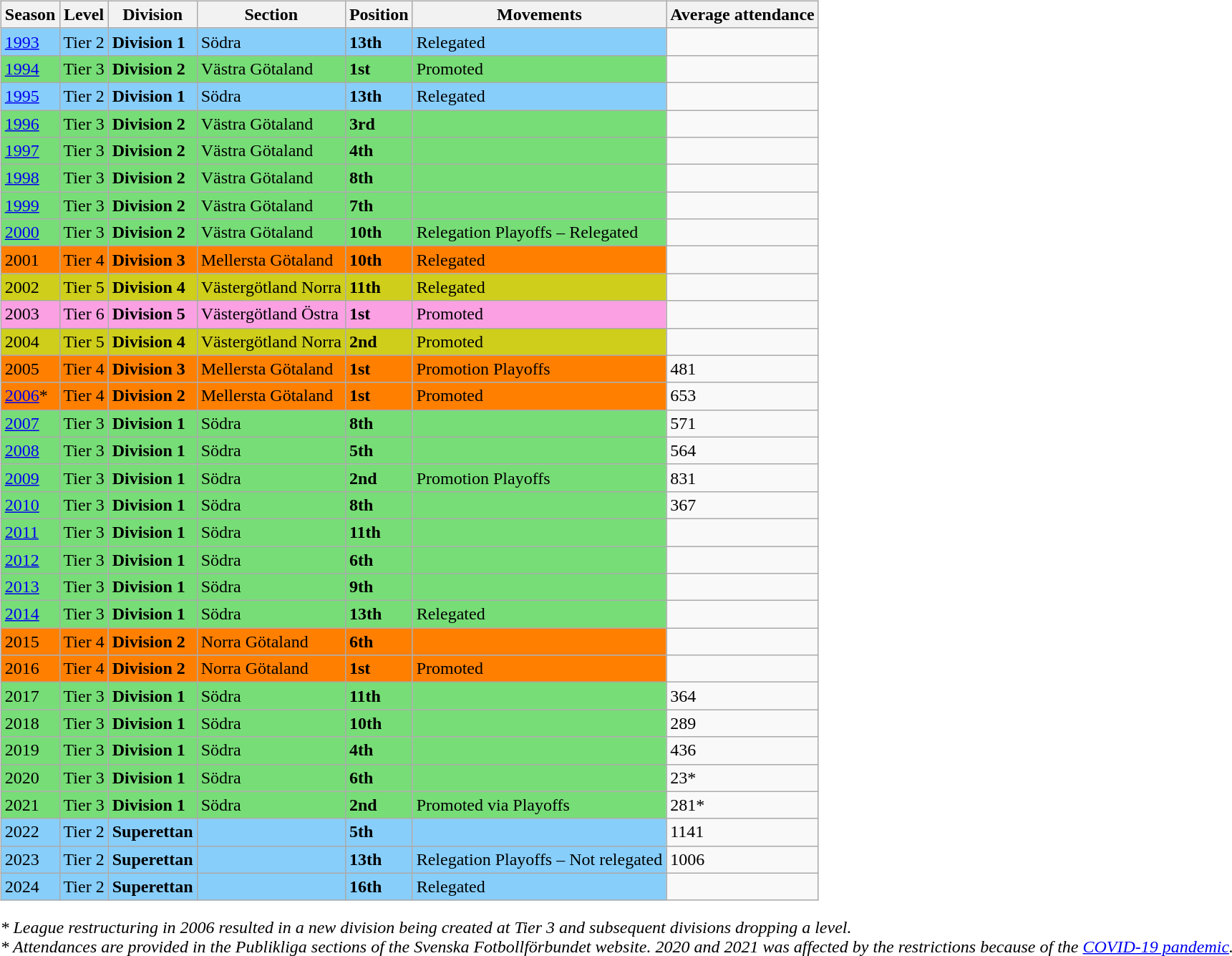<table>
<tr>
<td valign="top" width=0%><br><table class="wikitable sortable">
<tr style="background:#f0f6fa;">
<th>Season</th>
<th>Level</th>
<th>Division</th>
<th>Section</th>
<th>Position</th>
<th>Movements</th>
<th>Average attendance</th>
</tr>
<tr>
<td style="background:#87CEFA;"><a href='#'>1993</a></td>
<td style="background:#87CEFA;">Tier 2</td>
<td style="background:#87CEFA;"><strong>Division 1</strong></td>
<td style="background:#87CEFA;">Södra</td>
<td style="background:#87CEFA;"><strong>13th</strong></td>
<td style="background:#87CEFA;">Relegated</td>
<td></td>
</tr>
<tr>
<td style="background:#77DD77;"><a href='#'>1994</a></td>
<td style="background:#77DD77;">Tier 3</td>
<td style="background:#77DD77;"><strong>Division 2</strong></td>
<td style="background:#77DD77;">Västra Götaland</td>
<td style="background:#77DD77;"><strong>1st</strong></td>
<td style="background:#77DD77;">Promoted</td>
<td></td>
</tr>
<tr>
<td style="background:#87CEFA;"><a href='#'>1995</a></td>
<td style="background:#87CEFA;">Tier 2</td>
<td style="background:#87CEFA;"><strong>Division 1</strong></td>
<td style="background:#87CEFA;">Södra</td>
<td style="background:#87CEFA;"><strong>13th</strong></td>
<td style="background:#87CEFA;">Relegated</td>
<td></td>
</tr>
<tr>
<td style="background:#77DD77;"><a href='#'>1996</a></td>
<td style="background:#77DD77;">Tier 3</td>
<td style="background:#77DD77;"><strong>Division 2</strong></td>
<td style="background:#77DD77;">Västra Götaland</td>
<td style="background:#77DD77;"><strong>3rd</strong></td>
<td style="background:#77DD77;"></td>
<td></td>
</tr>
<tr>
<td style="background:#77DD77;"><a href='#'>1997</a></td>
<td style="background:#77DD77;">Tier 3</td>
<td style="background:#77DD77;"><strong>Division 2</strong></td>
<td style="background:#77DD77;">Västra Götaland</td>
<td style="background:#77DD77;"><strong>4th</strong></td>
<td style="background:#77DD77;"></td>
<td></td>
</tr>
<tr>
<td style="background:#77DD77;"><a href='#'>1998</a></td>
<td style="background:#77DD77;">Tier 3</td>
<td style="background:#77DD77;"><strong>Division 2</strong></td>
<td style="background:#77DD77;">Västra Götaland</td>
<td style="background:#77DD77;"><strong>8th</strong></td>
<td style="background:#77DD77;"></td>
<td></td>
</tr>
<tr>
<td style="background:#77DD77;"><a href='#'>1999</a></td>
<td style="background:#77DD77;">Tier 3</td>
<td style="background:#77DD77;"><strong>Division 2</strong></td>
<td style="background:#77DD77;">Västra Götaland</td>
<td style="background:#77DD77;"><strong>7th</strong></td>
<td style="background:#77DD77;"></td>
<td></td>
</tr>
<tr>
<td style="background:#77DD77;"><a href='#'>2000</a></td>
<td style="background:#77DD77;">Tier 3</td>
<td style="background:#77DD77;"><strong>Division 2</strong></td>
<td style="background:#77DD77;">Västra Götaland</td>
<td style="background:#77DD77;"><strong>10th</strong></td>
<td style="background:#77DD77;">Relegation Playoffs – Relegated</td>
<td></td>
</tr>
<tr>
<td style="background:#FF7F00;">2001</td>
<td style="background:#FF7F00;">Tier 4</td>
<td style="background:#FF7F00;"><strong>Division 3</strong></td>
<td style="background:#FF7F00;">Mellersta Götaland</td>
<td style="background:#FF7F00;"><strong>10th</strong></td>
<td style="background:#FF7F00;">Relegated</td>
<td></td>
</tr>
<tr>
<td style="background:#CECE1B;">2002</td>
<td style="background:#CECE1B;">Tier 5</td>
<td style="background:#CECE1B;"><strong>Division 4</strong></td>
<td style="background:#CECE1B;">Västergötland Norra</td>
<td style="background:#CECE1B;"><strong>11th</strong></td>
<td style="background:#CECE1B;">Relegated</td>
<td></td>
</tr>
<tr>
<td style="background:#FBA0E3;">2003</td>
<td style="background:#FBA0E3;">Tier 6</td>
<td style="background:#FBA0E3;"><strong>Division 5</strong></td>
<td style="background:#FBA0E3;">Västergötland Östra</td>
<td style="background:#FBA0E3;"><strong>1st</strong></td>
<td style="background:#FBA0E3;">Promoted</td>
<td></td>
</tr>
<tr>
<td style="background:#CECE1B;">2004</td>
<td style="background:#CECE1B;">Tier 5</td>
<td style="background:#CECE1B;"><strong>Division 4</strong></td>
<td style="background:#CECE1B;">Västergötland Norra</td>
<td style="background:#CECE1B;"><strong>2nd</strong></td>
<td style="background:#CECE1B;">Promoted</td>
<td></td>
</tr>
<tr>
<td style="background:#FF7F00;">2005</td>
<td style="background:#FF7F00;">Tier 4</td>
<td style="background:#FF7F00;"><strong>Division 3</strong></td>
<td style="background:#FF7F00;">Mellersta Götaland</td>
<td style="background:#FF7F00;"><strong>1st</strong></td>
<td style="background:#FF7F00;">Promotion Playoffs</td>
<td>481</td>
</tr>
<tr>
<td style="background:#FF7F00;"><a href='#'>2006</a>*</td>
<td style="background:#FF7F00;">Tier 4</td>
<td style="background:#FF7F00;"><strong>Division 2</strong></td>
<td style="background:#FF7F00;">Mellersta Götaland</td>
<td style="background:#FF7F00;"><strong>1st</strong></td>
<td style="background:#FF7F00;">Promoted</td>
<td>653</td>
</tr>
<tr>
<td style="background:#77DD77;"><a href='#'>2007</a></td>
<td style="background:#77DD77;">Tier 3</td>
<td style="background:#77DD77;"><strong>Division 1</strong></td>
<td style="background:#77DD77;">Södra</td>
<td style="background:#77DD77;"><strong>8th</strong></td>
<td style="background:#77DD77;"></td>
<td>571</td>
</tr>
<tr>
<td style="background:#77DD77;"><a href='#'>2008</a></td>
<td style="background:#77DD77;">Tier 3</td>
<td style="background:#77DD77;"><strong>Division 1</strong></td>
<td style="background:#77DD77;">Södra</td>
<td style="background:#77DD77;"><strong>5th</strong></td>
<td style="background:#77DD77;"></td>
<td>564</td>
</tr>
<tr>
<td style="background:#77DD77;"><a href='#'>2009</a></td>
<td style="background:#77DD77;">Tier 3</td>
<td style="background:#77DD77;"><strong>Division 1</strong></td>
<td style="background:#77DD77;">Södra</td>
<td style="background:#77DD77;"><strong>2nd</strong></td>
<td style="background:#77DD77;">Promotion Playoffs</td>
<td>831</td>
</tr>
<tr>
<td style="background:#77DD77;"><a href='#'>2010</a></td>
<td style="background:#77DD77;">Tier 3</td>
<td style="background:#77DD77;"><strong>Division 1</strong></td>
<td style="background:#77DD77;">Södra</td>
<td style="background:#77DD77;"><strong>8th</strong></td>
<td style="background:#77DD77;"></td>
<td>367</td>
</tr>
<tr>
<td style="background:#77DD77;"><a href='#'>2011</a></td>
<td style="background:#77DD77;">Tier 3</td>
<td style="background:#77DD77;"><strong>Division 1</strong></td>
<td style="background:#77DD77;">Södra</td>
<td style="background:#77DD77;"><strong>11th</strong></td>
<td style="background:#77DD77;"></td>
<td></td>
</tr>
<tr>
<td style="background:#77DD77;"><a href='#'>2012</a></td>
<td style="background:#77DD77;">Tier 3</td>
<td style="background:#77DD77;"><strong>Division 1</strong></td>
<td style="background:#77DD77;">Södra</td>
<td style="background:#77DD77;"><strong>6th</strong></td>
<td style="background:#77DD77;"></td>
<td></td>
</tr>
<tr>
<td style="background:#77DD77;"><a href='#'>2013</a></td>
<td style="background:#77DD77;">Tier 3</td>
<td style="background:#77DD77;"><strong>Division 1</strong></td>
<td style="background:#77DD77;">Södra</td>
<td style="background:#77DD77;"><strong>9th</strong></td>
<td style="background:#77DD77;"></td>
<td></td>
</tr>
<tr>
<td style="background:#77DD77;"><a href='#'>2014</a></td>
<td style="background:#77DD77;">Tier 3</td>
<td style="background:#77DD77;"><strong>Division 1</strong></td>
<td style="background:#77DD77;">Södra</td>
<td style="background:#77DD77;"><strong>13th</strong></td>
<td style="background:#77DD77;">Relegated</td>
<td></td>
</tr>
<tr>
<td style="background:#FF7F00;">2015</td>
<td style="background:#FF7F00;">Tier 4</td>
<td style="background:#FF7F00;"><strong>Division 2</strong></td>
<td style="background:#FF7F00;">Norra Götaland</td>
<td style="background:#FF7F00;"><strong>6th</strong></td>
<td style="background:#FF7F00;"></td>
<td></td>
</tr>
<tr>
<td style="background:#FF7F00;">2016</td>
<td style="background:#FF7F00;">Tier 4</td>
<td style="background:#FF7F00;"><strong>Division 2</strong></td>
<td style="background:#FF7F00;">Norra Götaland</td>
<td style="background:#FF7F00;"><strong>1st</strong></td>
<td style="background:#FF7F00;">Promoted</td>
<td></td>
</tr>
<tr>
<td style="background:#77DD77;">2017</td>
<td style="background:#77DD77;">Tier 3</td>
<td style="background:#77DD77;"><strong>Division 1</strong></td>
<td style="background:#77DD77;">Södra</td>
<td style="background:#77DD77;"><strong>11th</strong></td>
<td style="background:#77DD77;"></td>
<td>364</td>
</tr>
<tr>
<td style="background:#77DD77;">2018</td>
<td style="background:#77DD77;">Tier 3</td>
<td style="background:#77DD77;"><strong>Division 1</strong></td>
<td style="background:#77DD77;">Södra</td>
<td style="background:#77DD77;"><strong>10th</strong></td>
<td style="background:#77DD77;"></td>
<td>289</td>
</tr>
<tr>
<td style="background:#77DD77;">2019</td>
<td style="background:#77DD77;">Tier 3</td>
<td style="background:#77DD77;"><strong>Division 1</strong></td>
<td style="background:#77DD77;">Södra</td>
<td style="background:#77DD77;"><strong>4th</strong></td>
<td style="background:#77DD77;"></td>
<td>436</td>
</tr>
<tr>
<td style="background:#77DD77;">2020</td>
<td style="background:#77DD77;">Tier 3</td>
<td style="background:#77DD77;"><strong>Division 1</strong></td>
<td style="background:#77DD77;">Södra</td>
<td style="background:#77DD77;"><strong>6th</strong></td>
<td style="background:#77DD77;"></td>
<td>23*</td>
</tr>
<tr>
<td style="background:#77DD77;">2021</td>
<td style="background:#77DD77;">Tier 3</td>
<td style="background:#77DD77;"><strong>Division 1</strong></td>
<td style="background:#77DD77;">Södra</td>
<td style="background:#77DD77;"><strong>2nd</strong></td>
<td style="background:#77DD77;">Promoted via Playoffs</td>
<td>281*</td>
</tr>
<tr>
<td style="background:#87CEFA;">2022</td>
<td style="background:#87CEFA;">Tier 2</td>
<td style="background:#87CEFA;"><strong>Superettan</strong></td>
<td style="background:#87CEFA;"></td>
<td style="background:#87CEFA;"><strong>5th</strong></td>
<td style="background:#87CEFA;"></td>
<td>1141</td>
</tr>
<tr>
<td style="background:#87CEFA;">2023</td>
<td style="background:#87CEFA;">Tier 2</td>
<td style="background:#87CEFA;"><strong>Superettan</strong></td>
<td style="background:#87CEFA;"></td>
<td style="background:#87CEFA;"><strong>13th</strong></td>
<td style="background:#87CEFA;">Relegation Playoffs – Not relegated</td>
<td>1006</td>
</tr>
<tr>
<td style="background:#87CEFA;">2024</td>
<td style="background:#87CEFA;">Tier 2</td>
<td style="background:#87CEFA;"><strong>Superettan</strong></td>
<td style="background:#87CEFA;"></td>
<td style="background:#87CEFA;"><strong>16th</strong></td>
<td style="background:#87CEFA;">Relegated</td>
<td></td>
</tr>
</table>
<em>* League restructuring in 2006 resulted in a new division being created at Tier 3 and subsequent divisions dropping a level.</em><br><em>* Attendances are provided in the Publikliga sections of the Svenska Fotbollförbundet website. 2020 and 2021 was affected by the restrictions because of the <a href='#'>COVID-19 pandemic</a>.</em></td>
</tr>
</table>
